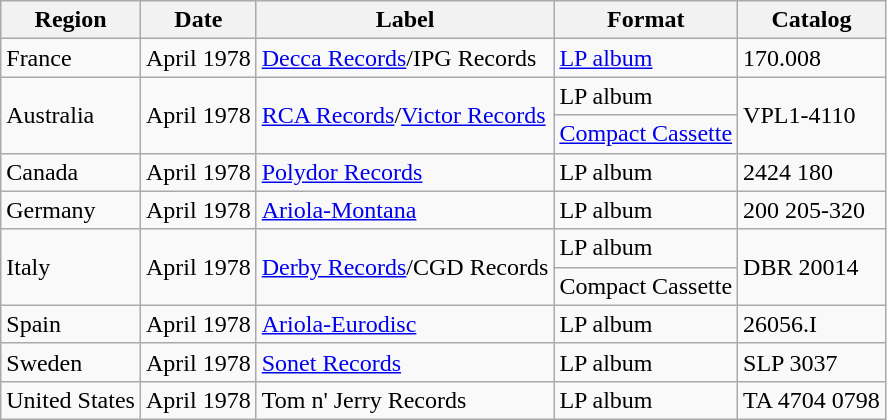<table class="wikitable">
<tr>
<th>Region</th>
<th>Date</th>
<th>Label</th>
<th>Format</th>
<th>Catalog</th>
</tr>
<tr>
<td>France</td>
<td>April 1978</td>
<td><a href='#'>Decca Records</a>/IPG Records</td>
<td><a href='#'>LP album</a></td>
<td>170.008</td>
</tr>
<tr>
<td rowspan="2">Australia</td>
<td rowspan="2">April 1978</td>
<td rowspan="2"><a href='#'>RCA Records</a>/<a href='#'>Victor Records</a></td>
<td>LP album</td>
<td rowspan="2">VPL1-4110</td>
</tr>
<tr>
<td><a href='#'>Compact Cassette</a></td>
</tr>
<tr>
<td>Canada</td>
<td>April 1978</td>
<td><a href='#'>Polydor Records</a></td>
<td>LP album</td>
<td>2424 180</td>
</tr>
<tr>
<td>Germany</td>
<td>April 1978</td>
<td><a href='#'>Ariola-Montana</a></td>
<td>LP album</td>
<td>200 205-320</td>
</tr>
<tr>
<td rowspan="2">Italy</td>
<td rowspan="2">April 1978</td>
<td rowspan="2"><a href='#'>Derby Records</a>/CGD Records</td>
<td>LP album</td>
<td rowspan="2">DBR 20014</td>
</tr>
<tr>
<td>Compact Cassette</td>
</tr>
<tr>
<td>Spain</td>
<td>April 1978</td>
<td><a href='#'>Ariola-Eurodisc</a></td>
<td>LP album</td>
<td>26056.I</td>
</tr>
<tr>
<td>Sweden</td>
<td>April 1978</td>
<td><a href='#'>Sonet Records</a></td>
<td>LP album</td>
<td>SLP 3037</td>
</tr>
<tr>
<td>United States</td>
<td>April 1978</td>
<td>Tom n' Jerry Records</td>
<td>LP album</td>
<td>TA 4704 0798</td>
</tr>
</table>
